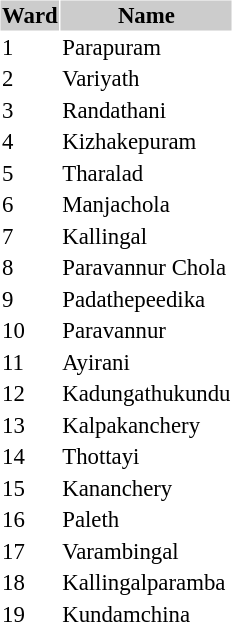<table align="left" class="toccolours" cellspacing="1" cellpadding="1" style="margin-right: .5em; margin-top: .4em; font-size: 95%">
<tr bgcolor="#cccccc" valign="top">
<th>Ward</th>
<th>Name</th>
</tr>
<tr po>
<td>1</td>
<td>Parapuram</td>
</tr>
<tr>
<td>2</td>
<td>Variyath</td>
</tr>
<tr>
<td>3</td>
<td>Randathani</td>
</tr>
<tr>
<td>4</td>
<td>Kizhakepuram</td>
</tr>
<tr>
<td>5</td>
<td>Tharalad</td>
</tr>
<tr>
<td>6</td>
<td>Manjachola</td>
</tr>
<tr>
<td>7</td>
<td>Kallingal</td>
</tr>
<tr>
<td>8</td>
<td>Paravannur Chola</td>
</tr>
<tr>
<td>9</td>
<td>Padathepeedika</td>
</tr>
<tr>
<td>10</td>
<td>Paravannur</td>
</tr>
<tr>
<td>11</td>
<td>Ayirani</td>
</tr>
<tr>
<td>12</td>
<td>Kadungathukundu</td>
</tr>
<tr>
<td>13</td>
<td>Kalpakanchery</td>
</tr>
<tr>
<td>14</td>
<td>Thottayi</td>
</tr>
<tr>
<td>15</td>
<td>Kananchery</td>
</tr>
<tr>
<td>16</td>
<td>Paleth</td>
</tr>
<tr>
<td>17</td>
<td>Varambingal</td>
</tr>
<tr>
<td>18</td>
<td>Kallingalparamba</td>
</tr>
<tr>
<td>19</td>
<td>Kundamchina</td>
</tr>
</table>
